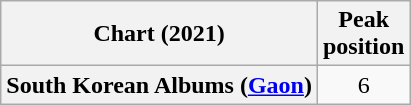<table class="wikitable sortable plainrowheaders" style="text-align:center">
<tr>
<th scope="col">Chart (2021)</th>
<th scope="col">Peak<br>position</th>
</tr>
<tr>
<th scope="row">South Korean Albums (<a href='#'>Gaon</a>)</th>
<td>6</td>
</tr>
</table>
